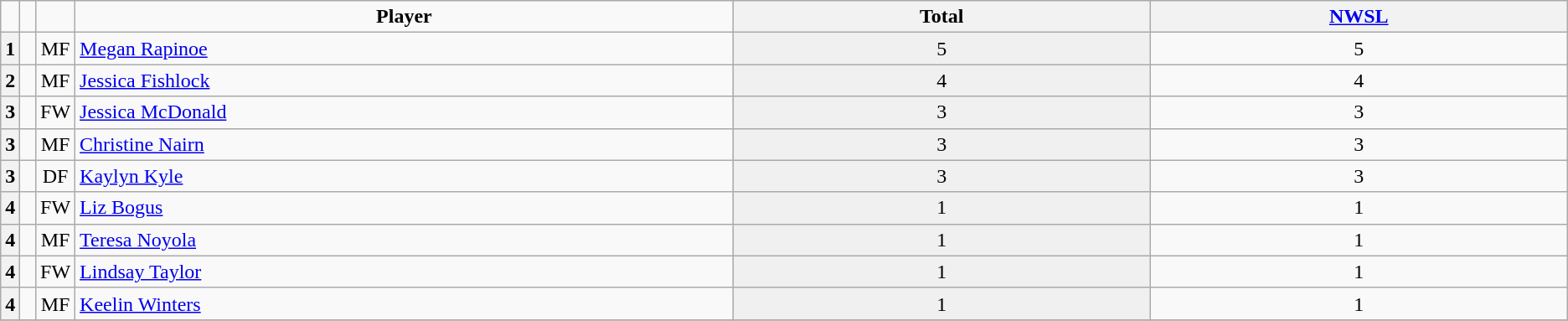<table class="wikitable" style="text-align:center;">
<tr>
<td style="width:1%;"><strong></strong></td>
<td style="width:1%;"><strong></strong></td>
<td style="width:1%;"><strong></strong></td>
<td style="width:42%;"><strong>Player</strong></td>
<th width=80>Total</th>
<th width=80><a href='#'>NWSL</a></th>
</tr>
<tr>
<th>1</th>
<td></td>
<td>MF</td>
<td style="text-align: left;"><a href='#'>Megan Rapinoe</a></td>
<td style="background: #F0F0F0;">5</td>
<td>5</td>
</tr>
<tr>
<th>2</th>
<td></td>
<td>MF</td>
<td style="text-align: left;"><a href='#'>Jessica Fishlock</a></td>
<td style="background: #F0F0F0;">4</td>
<td>4</td>
</tr>
<tr>
<th>3</th>
<td></td>
<td>FW</td>
<td style="text-align: left;"><a href='#'>Jessica McDonald</a></td>
<td style="background: #F0F0F0;">3</td>
<td>3</td>
</tr>
<tr>
<th>3</th>
<td></td>
<td>MF</td>
<td style="text-align: left;"><a href='#'>Christine Nairn</a></td>
<td style="background: #F0F0F0;">3</td>
<td>3</td>
</tr>
<tr>
<th>3</th>
<td></td>
<td>DF</td>
<td style="text-align: left;"><a href='#'>Kaylyn Kyle</a></td>
<td style="background: #F0F0F0;">3</td>
<td>3</td>
</tr>
<tr>
<th>4</th>
<td></td>
<td>FW</td>
<td style="text-align: left;"><a href='#'>Liz Bogus</a></td>
<td style="background: #F0F0F0;">1</td>
<td>1</td>
</tr>
<tr>
<th>4</th>
<td></td>
<td>MF</td>
<td style="text-align: left;"><a href='#'>Teresa Noyola</a></td>
<td style="background: #F0F0F0;">1</td>
<td>1</td>
</tr>
<tr>
<th>4</th>
<td></td>
<td>FW</td>
<td style="text-align: left;"><a href='#'>Lindsay Taylor</a></td>
<td style="background: #F0F0F0;">1</td>
<td>1</td>
</tr>
<tr>
<th>4</th>
<td></td>
<td>MF</td>
<td style="text-align: left;"><a href='#'>Keelin Winters</a></td>
<td style="background: #F0F0F0;">1</td>
<td>1</td>
</tr>
<tr>
</tr>
</table>
